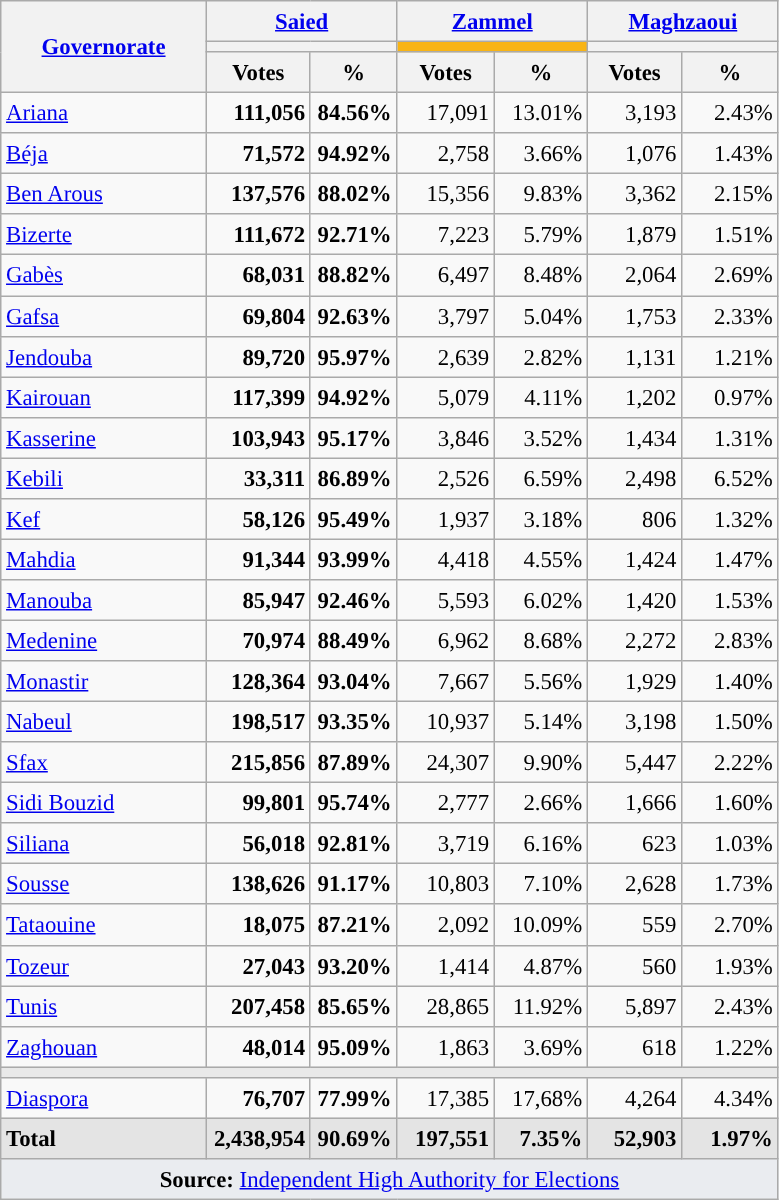<table class="wikitable sortable" style="text-align:right; font-size:95%; line-height:20px">
<tr>
<th width="130" rowspan="3"><a href='#'>Governorate</a></th>
<th width="120" colspan="2"><a href='#'>Saied</a></th>
<th width="120" colspan="2"><a href='#'>Zammel</a></th>
<th width="120" colspan="2"><a href='#'>Maghzaoui</a></th>
</tr>
<tr>
<th colspan="2" style="background:"></th>
<th colspan="2" style="background:#F8B415;"></th>
<th colspan="2" style="background:"></th>
</tr>
<tr>
<th>Votes</th>
<th>%</th>
<th>Votes</th>
<th>%</th>
<th>Votes</th>
<th>%</th>
</tr>
<tr>
<td style="text-align:left"><a href='#'>Ariana</a></td>
<td><strong>111,056</strong></td>
<td><strong>84.56%</strong></td>
<td>17,091</td>
<td>13.01%</td>
<td>3,193</td>
<td>2.43%</td>
</tr>
<tr>
<td style="text-align:left"><a href='#'>Béja</a></td>
<td><strong>71,572</strong></td>
<td><strong>94.92%</strong></td>
<td>2,758</td>
<td>3.66%</td>
<td>1,076</td>
<td>1.43%</td>
</tr>
<tr>
<td style="text-align:left"><a href='#'>Ben Arous</a></td>
<td><strong>137,576</strong></td>
<td><strong>88.02%</strong></td>
<td>15,356</td>
<td>9.83%</td>
<td>3,362</td>
<td>2.15%</td>
</tr>
<tr>
<td style="text-align:left"><a href='#'>Bizerte</a></td>
<td><strong>111,672</strong></td>
<td><strong>92.71%</strong></td>
<td>7,223</td>
<td>5.79%</td>
<td>1,879</td>
<td>1.51%</td>
</tr>
<tr>
<td style="text-align:left"><a href='#'>Gabès</a></td>
<td><strong>68,031</strong></td>
<td><strong>88.82%</strong></td>
<td>6,497</td>
<td>8.48%</td>
<td>2,064</td>
<td>2.69%</td>
</tr>
<tr>
<td style="text-align:left"><a href='#'>Gafsa</a></td>
<td><strong>69,804</strong></td>
<td><strong>92.63%</strong></td>
<td>3,797</td>
<td>5.04%</td>
<td>1,753</td>
<td>2.33%</td>
</tr>
<tr>
<td style="text-align:left"><a href='#'>Jendouba</a></td>
<td><strong>89,720</strong></td>
<td><strong>95.97%</strong></td>
<td>2,639</td>
<td>2.82%</td>
<td>1,131</td>
<td>1.21%</td>
</tr>
<tr>
<td style="text-align:left"><a href='#'>Kairouan</a></td>
<td><strong>117,399</strong></td>
<td><strong>94.92%</strong></td>
<td>5,079</td>
<td>4.11%</td>
<td>1,202</td>
<td>0.97%</td>
</tr>
<tr>
<td style="text-align:left"><a href='#'>Kasserine</a></td>
<td><strong>103,943</strong></td>
<td><strong>95.17%</strong></td>
<td>3,846</td>
<td>3.52%</td>
<td>1,434</td>
<td>1.31%</td>
</tr>
<tr>
<td style="text-align:left"><a href='#'>Kebili</a></td>
<td><strong>33,311</strong></td>
<td><strong>86.89%</strong></td>
<td>2,526</td>
<td>6.59%</td>
<td>2,498</td>
<td>6.52%</td>
</tr>
<tr>
<td style="text-align:left"><a href='#'>Kef</a></td>
<td><strong>58,126</strong></td>
<td><strong>95.49%</strong></td>
<td>1,937</td>
<td>3.18%</td>
<td>806</td>
<td>1.32%</td>
</tr>
<tr>
<td style="text-align:left"><a href='#'>Mahdia</a></td>
<td><strong>91,344</strong></td>
<td><strong>93.99%</strong></td>
<td>4,418</td>
<td>4.55%</td>
<td>1,424</td>
<td>1.47%</td>
</tr>
<tr>
<td style="text-align:left"><a href='#'>Manouba</a></td>
<td><strong>85,947</strong></td>
<td><strong>92.46%</strong></td>
<td>5,593</td>
<td>6.02%</td>
<td>1,420</td>
<td>1.53%</td>
</tr>
<tr>
<td style="text-align:left"><a href='#'>Medenine</a></td>
<td><strong>70,974</strong></td>
<td><strong>88.49%</strong></td>
<td>6,962</td>
<td>8.68%</td>
<td>2,272</td>
<td>2.83%</td>
</tr>
<tr>
<td style="text-align:left"><a href='#'>Monastir</a></td>
<td><strong>128,364</strong></td>
<td><strong>93.04%</strong></td>
<td>7,667</td>
<td>5.56%</td>
<td>1,929</td>
<td>1.40%</td>
</tr>
<tr>
<td style="text-align:left"><a href='#'>Nabeul</a></td>
<td><strong>198,517</strong></td>
<td><strong>93.35%</strong></td>
<td>10,937</td>
<td>5.14%</td>
<td>3,198</td>
<td>1.50%</td>
</tr>
<tr>
<td style="text-align:left"><a href='#'>Sfax</a></td>
<td><strong>215,856</strong></td>
<td><strong>87.89%</strong></td>
<td>24,307</td>
<td>9.90%</td>
<td>5,447</td>
<td>2.22%</td>
</tr>
<tr>
<td style="text-align:left"><a href='#'>Sidi Bouzid</a></td>
<td><strong>99,801</strong></td>
<td><strong>95.74%</strong></td>
<td>2,777</td>
<td>2.66%</td>
<td>1,666</td>
<td>1.60%</td>
</tr>
<tr>
<td style="text-align:left"><a href='#'>Siliana</a></td>
<td><strong>56,018</strong></td>
<td><strong>92.81%</strong></td>
<td>3,719</td>
<td>6.16%</td>
<td>623</td>
<td> 1.03%</td>
</tr>
<tr>
<td style="text-align:left"><a href='#'>Sousse</a></td>
<td><strong>138,626</strong></td>
<td><strong>91.17%</strong></td>
<td>10,803</td>
<td>7.10%</td>
<td>2,628</td>
<td>1.73%</td>
</tr>
<tr>
<td style="text-align:left"><a href='#'>Tataouine</a></td>
<td><strong>18,075</strong></td>
<td><strong>87.21%</strong></td>
<td>2,092</td>
<td>10.09%</td>
<td>559</td>
<td>2.70%</td>
</tr>
<tr>
<td style="text-align:left"><a href='#'>Tozeur</a></td>
<td><strong>27,043</strong></td>
<td><strong>93.20%</strong></td>
<td>1,414</td>
<td>4.87%</td>
<td>560</td>
<td>1.93%</td>
</tr>
<tr>
<td style="text-align:left"><a href='#'>Tunis</a></td>
<td><strong>207,458</strong></td>
<td><strong>85.65%</strong></td>
<td>28,865</td>
<td>11.92%</td>
<td>5,897</td>
<td>2.43%</td>
</tr>
<tr>
<td style="text-align:left"><a href='#'>Zaghouan</a></td>
<td><strong>48,014</strong></td>
<td><strong>95.09%</strong></td>
<td>1,863</td>
<td>3.69%</td>
<td>618</td>
<td>1.22%</td>
</tr>
<tr class="sortbottom">
<td colspan="7" style="background:#E9E9E9;"></td>
</tr>
<tr>
<td style="text-align:left"><a href='#'>Diaspora</a></td>
<td><strong>76,707</strong></td>
<td><strong>77.99%</strong></td>
<td>17,385</td>
<td>17,68%</td>
<td>4,264</td>
<td>4.34%</td>
</tr>
<tr class="sortbottom" style="font-weight:bold; background:#E4E4E4;">
<td align="left">Total</td>
<td><strong>2,438,954</strong></td>
<td><strong>90.69%</strong></td>
<td>197,551</td>
<td>7.35%</td>
<td>52,903</td>
<td>1.97%</td>
</tr>
<tr class="sortbottom">
<td colspan="7" style="text-align:center; background-color:#eaecf0"><strong>Source:</strong> <a href='#'>Independent High Authority for Elections</a></td>
</tr>
</table>
